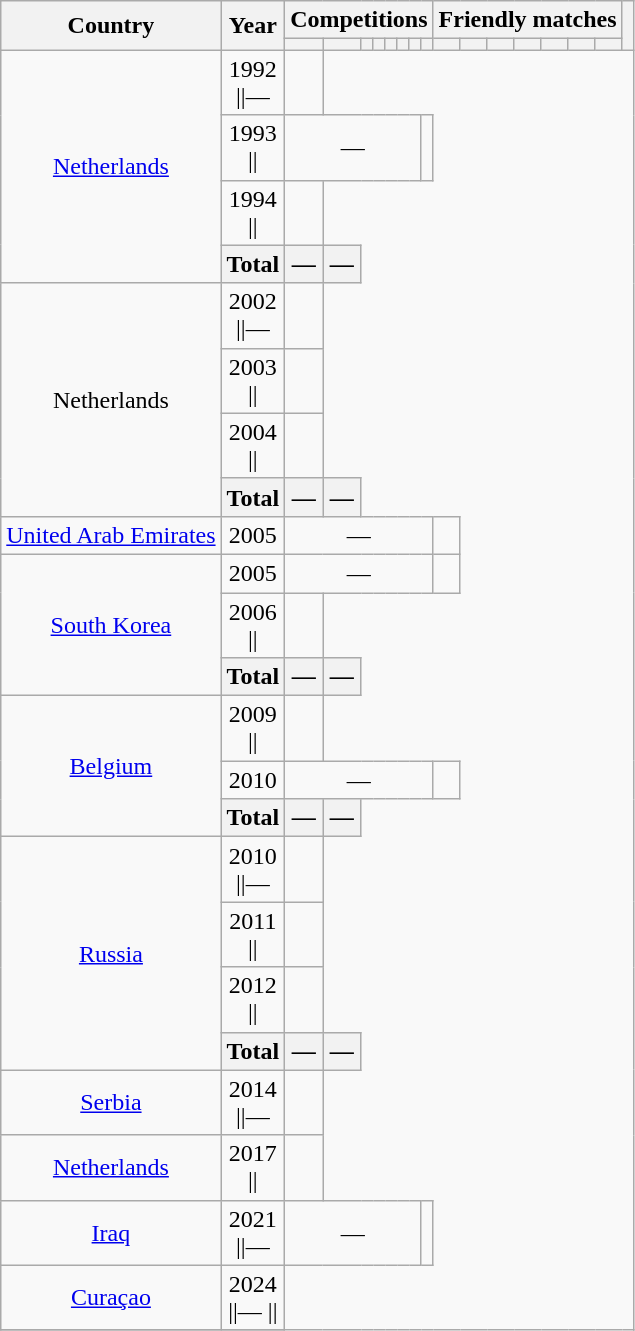<table class="wikitable" Style="text-align: center">
<tr>
<th rowspan=2>Country</th>
<th rowspan=2>Year</th>
<th colspan=8>Competitions</th>
<th colspan=7>Friendly matches</th>
<th rowspan=2></th>
</tr>
<tr>
<th></th>
<th></th>
<th></th>
<th></th>
<th></th>
<th></th>
<th></th>
<th></th>
<th></th>
<th></th>
<th></th>
<th></th>
<th></th>
<th></th>
<th></th>
</tr>
<tr>
<td rowspan=4><a href='#'>Netherlands</a></td>
<td>1992<br>||—
</td>
<td></td>
</tr>
<tr>
<td>1993<br>||</td>
<td colspan=7>—</td>
<td></td>
</tr>
<tr>
<td>1994<br>||
</td>
<td></td>
</tr>
<tr>
<th>Total<br></th>
<th>—<br></th>
<th>—</th>
</tr>
<tr>
<td rowspan=4>Netherlands</td>
<td>2002<br>||—
</td>
<td></td>
</tr>
<tr>
<td>2003<br>||
</td>
<td></td>
</tr>
<tr>
<td>2004<br>||
</td>
<td></td>
</tr>
<tr>
<th>Total<br></th>
<th>—<br></th>
<th>—</th>
</tr>
<tr>
<td><a href='#'>United Arab Emirates</a></td>
<td>2005</td>
<td colspan=8>—<br></td>
<td></td>
</tr>
<tr>
<td rowspan=3><a href='#'>South Korea</a></td>
<td>2005</td>
<td colspan=8>—<br></td>
<td></td>
</tr>
<tr>
<td>2006<br>||
</td>
<td></td>
</tr>
<tr>
<th>Total<br></th>
<th>—<br></th>
<th>—</th>
</tr>
<tr>
<td rowspan=3><a href='#'>Belgium</a></td>
<td>2009<br>||
</td>
<td></td>
</tr>
<tr>
<td>2010</td>
<td colspan=8>—<br></td>
<td></td>
</tr>
<tr>
<th>Total<br></th>
<th>—<br></th>
<th>—</th>
</tr>
<tr>
<td rowspan=4><a href='#'>Russia</a></td>
<td>2010<br>||—
</td>
<td></td>
</tr>
<tr>
<td>2011<br>||
</td>
<td></td>
</tr>
<tr>
<td>2012<br>||
</td>
<td></td>
</tr>
<tr>
<th>Total<br></th>
<th>—<br></th>
<th>—</th>
</tr>
<tr>
<td><a href='#'>Serbia</a></td>
<td>2014<br>||—
</td>
<td></td>
</tr>
<tr>
<td><a href='#'>Netherlands</a></td>
<td>2017<br>||
</td>
<td></td>
</tr>
<tr>
<td><a href='#'>Iraq</a></td>
<td>2021<br>||—</td>
<td colspan=7>—</td>
<td></td>
</tr>
<tr>
<td><a href='#'>Curaçao</a></td>
<td>2024<br>||—
||</td>
</tr>
<tr>
</tr>
</table>
